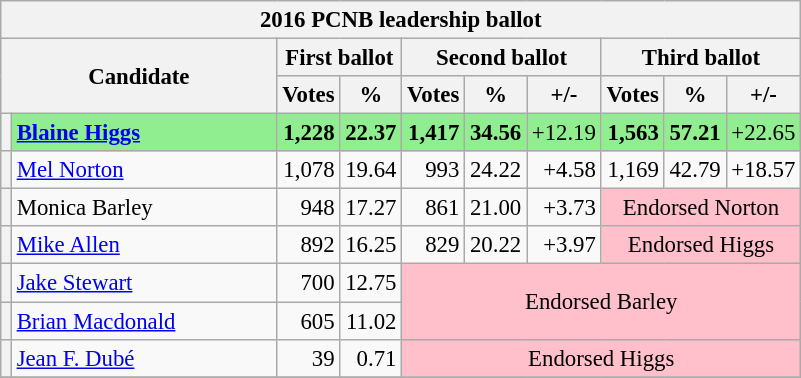<table class="wikitable" style="font-size: 95%;">
<tr>
<th colspan="10">2016 PCNB leadership ballot</th>
</tr>
<tr style="background-color:#E9E9E9">
<th colspan="2" rowspan="2">Candidate</th>
<th colspan="2">First ballot</th>
<th colspan="3">Second ballot</th>
<th colspan="3">Third ballot</th>
</tr>
<tr style="background-color:#E9E9E9">
<th>Votes</th>
<th>%</th>
<th>Votes</th>
<th>%</th>
<th>+/-</th>
<th>Votes</th>
<th>%</th>
<th>+/-</th>
</tr>
<tr style="background:lightgreen">
<th></th>
<td style="width: 170px"><strong><a href='#'>Blaine Higgs</a></strong></td>
<td align="right"><strong>1,228</strong></td>
<td align="right"><strong>22.37</strong></td>
<td align="right"><strong>1,417</strong></td>
<td align="right"><strong>34.56</strong></td>
<td align="right">+12.19</td>
<td align="right"><strong>1,563</strong></td>
<td align="right"><strong>57.21</strong></td>
<td align="right">+22.65</td>
</tr>
<tr>
<th></th>
<td style="width: 170px"><a href='#'>Mel Norton</a></td>
<td align="right">1,078</td>
<td align="right">19.64</td>
<td align="right">993</td>
<td align="right">24.22</td>
<td align="right">+4.58</td>
<td align="right">1,169</td>
<td align="right">42.79</td>
<td align="right">+18.57</td>
</tr>
<tr>
<th></th>
<td style="width: 170px">Monica Barley</td>
<td align="right">948</td>
<td align="right">17.27</td>
<td align="right">861</td>
<td align="right">21.00</td>
<td align="right">+3.73</td>
<td colspan="3" align="center" style="background:pink">Endorsed Norton</td>
</tr>
<tr>
<th></th>
<td style="width: 170px"><a href='#'>Mike Allen</a></td>
<td align="right">892</td>
<td align="right">16.25</td>
<td align="right">829</td>
<td align="right">20.22</td>
<td align="right">+3.97</td>
<td colspan="3" align="center" style="background:pink">Endorsed Higgs</td>
</tr>
<tr>
<th></th>
<td style="width: 170px"><a href='#'>Jake Stewart</a></td>
<td align="right">700</td>
<td align="right">12.75</td>
<td colspan="6" rowspan="2" align="center" style="background:pink">Endorsed Barley</td>
</tr>
<tr>
<th></th>
<td style="width: 170px"><a href='#'>Brian Macdonald</a></td>
<td align="right">605</td>
<td align="right">11.02</td>
</tr>
<tr>
<th></th>
<td style="width: 170px"><a href='#'>Jean F. Dubé</a></td>
<td align="right">39</td>
<td align="right">0.71</td>
<td colspan="6" align="center" style="background:pink">Endorsed Higgs</td>
</tr>
<tr>
</tr>
</table>
